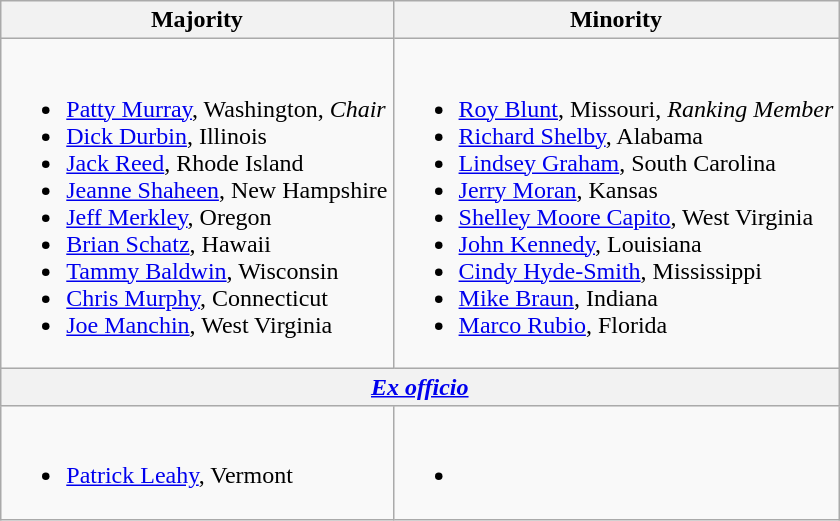<table class=wikitable>
<tr>
<th>Majority</th>
<th>Minority</th>
</tr>
<tr>
<td><br><ul><li><a href='#'>Patty Murray</a>, Washington, <em>Chair</em></li><li><a href='#'>Dick Durbin</a>, Illinois</li><li><a href='#'>Jack Reed</a>, Rhode Island</li><li><a href='#'>Jeanne Shaheen</a>, New Hampshire</li><li><a href='#'>Jeff Merkley</a>, Oregon</li><li><a href='#'>Brian Schatz</a>, Hawaii</li><li><a href='#'>Tammy Baldwin</a>, Wisconsin</li><li><a href='#'>Chris Murphy</a>, Connecticut</li><li><a href='#'>Joe Manchin</a>, West Virginia</li></ul></td>
<td><br><ul><li><a href='#'>Roy Blunt</a>, Missouri, <em>Ranking Member</em></li><li><a href='#'>Richard Shelby</a>, Alabama</li><li><a href='#'>Lindsey Graham</a>, South Carolina</li><li><a href='#'>Jerry Moran</a>, Kansas</li><li><a href='#'>Shelley Moore Capito</a>, West Virginia</li><li><a href='#'>John Kennedy</a>, Louisiana</li><li><a href='#'>Cindy Hyde-Smith</a>, Mississippi</li><li><a href='#'>Mike Braun</a>, Indiana</li><li><a href='#'>Marco Rubio</a>, Florida</li></ul></td>
</tr>
<tr>
<th colspan=2 align=center><em><a href='#'>Ex officio</a></em></th>
</tr>
<tr>
<td><br><ul><li><a href='#'>Patrick Leahy</a>, Vermont</li></ul></td>
<td><br><ul><li></li></ul></td>
</tr>
</table>
